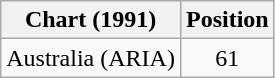<table class="wikitable plainrowheaders">
<tr>
<th>Chart (1991)</th>
<th>Position</th>
</tr>
<tr>
<td>Australia (ARIA)</td>
<td align="center">61</td>
</tr>
</table>
